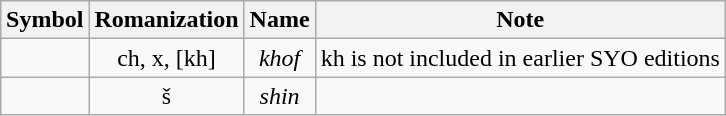<table class="wikitable" style="margin: 1em auto 1em auto">
<tr>
<th><strong>Symbol</strong></th>
<th><strong>Romanization</strong></th>
<th><strong>Name</strong></th>
<th><strong>Note</strong></th>
</tr>
<tr>
<td align=center></td>
<td align=center>ch, x, [kh]</td>
<td align=center><em>khof</em></td>
<td align=center>kh is not included in earlier SYO editions</td>
</tr>
<tr>
<td align=center></td>
<td align=center>š</td>
<td align=center><em>shin</em></td>
<td align=center></td>
</tr>
</table>
